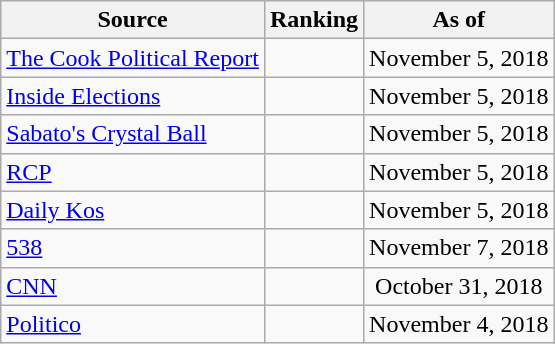<table class="wikitable" style="text-align:center">
<tr>
<th>Source</th>
<th>Ranking</th>
<th>As of</th>
</tr>
<tr>
<td align=left><a href='#'>The Cook Political Report</a></td>
<td></td>
<td>November 5, 2018</td>
</tr>
<tr>
<td align=left><a href='#'>Inside Elections</a></td>
<td></td>
<td>November 5, 2018</td>
</tr>
<tr>
<td align=left><a href='#'>Sabato's Crystal Ball</a></td>
<td></td>
<td>November 5, 2018</td>
</tr>
<tr>
<td align="left"><a href='#'>RCP</a></td>
<td></td>
<td>November 5, 2018</td>
</tr>
<tr>
<td align="left"><a href='#'>Daily Kos</a></td>
<td></td>
<td>November 5, 2018</td>
</tr>
<tr>
<td align="left"><a href='#'>538</a></td>
<td></td>
<td>November 7, 2018</td>
</tr>
<tr>
<td align="left"><a href='#'>CNN</a></td>
<td></td>
<td>October 31, 2018</td>
</tr>
<tr>
<td align="left"><a href='#'>Politico</a></td>
<td></td>
<td>November 4, 2018</td>
</tr>
</table>
